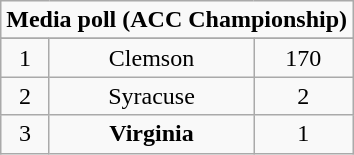<table class="wikitable">
<tr align="center">
<td align="center" Colspan="3"><strong>Media poll (ACC Championship)</strong></td>
</tr>
<tr align="center">
</tr>
<tr align="center">
<td>1</td>
<td>Clemson</td>
<td>170</td>
</tr>
<tr align="center">
<td>2</td>
<td>Syracuse</td>
<td>2</td>
</tr>
<tr align="center">
<td>3</td>
<td><strong>Virginia</strong></td>
<td>1</td>
</tr>
</table>
